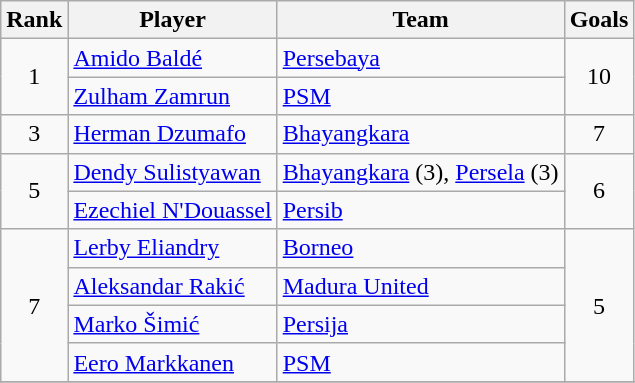<table class="wikitable" style="text-align:center">
<tr>
<th>Rank</th>
<th>Player</th>
<th>Team</th>
<th>Goals</th>
</tr>
<tr>
<td rowspan=2>1</td>
<td align=left> <a href='#'>Amido Baldé</a></td>
<td align=left><a href='#'>Persebaya</a></td>
<td rowspan=2>10</td>
</tr>
<tr>
<td align=left> <a href='#'>Zulham Zamrun</a></td>
<td align=left><a href='#'>PSM</a></td>
</tr>
<tr>
<td>3</td>
<td align=left> <a href='#'>Herman Dzumafo</a></td>
<td align=left><a href='#'>Bhayangkara</a></td>
<td>7</td>
</tr>
<tr>
<td rowspan=2>5</td>
<td align=left> <a href='#'>Dendy Sulistyawan</a></td>
<td align=left><a href='#'>Bhayangkara</a> (3), <a href='#'>Persela</a> (3)</td>
<td rowspan=2>6</td>
</tr>
<tr>
<td align=left> <a href='#'>Ezechiel N'Douassel</a></td>
<td align=left><a href='#'>Persib</a></td>
</tr>
<tr>
<td rowspan=4>7</td>
<td align=left> <a href='#'>Lerby Eliandry</a></td>
<td align=left><a href='#'>Borneo</a></td>
<td rowspan=4>5</td>
</tr>
<tr>
<td align=left> <a href='#'>Aleksandar Rakić</a></td>
<td align=left><a href='#'>Madura United</a></td>
</tr>
<tr>
<td align=left> <a href='#'>Marko Šimić</a></td>
<td align=left><a href='#'>Persija</a></td>
</tr>
<tr>
<td align=left> <a href='#'>Eero Markkanen</a></td>
<td align=left><a href='#'>PSM</a></td>
</tr>
<tr>
</tr>
</table>
